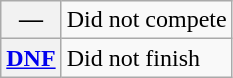<table class="wikitable">
<tr>
<th scope="row">—</th>
<td>Did not compete</td>
</tr>
<tr>
<th scope="row"><a href='#'>DNF</a></th>
<td>Did not finish</td>
</tr>
</table>
